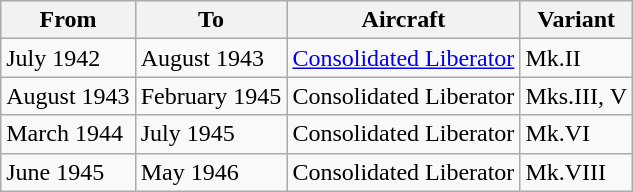<table class="wikitable">
<tr>
<th>From</th>
<th>To</th>
<th>Aircraft</th>
<th>Variant</th>
</tr>
<tr>
<td>July 1942</td>
<td>August 1943</td>
<td><a href='#'>Consolidated Liberator</a></td>
<td>Mk.II</td>
</tr>
<tr>
<td>August 1943</td>
<td>February 1945</td>
<td>Consolidated Liberator</td>
<td>Mks.III, V</td>
</tr>
<tr>
<td>March 1944</td>
<td>July 1945</td>
<td>Consolidated Liberator</td>
<td>Mk.VI</td>
</tr>
<tr>
<td>June 1945</td>
<td>May 1946</td>
<td>Consolidated Liberator</td>
<td>Mk.VIII</td>
</tr>
</table>
